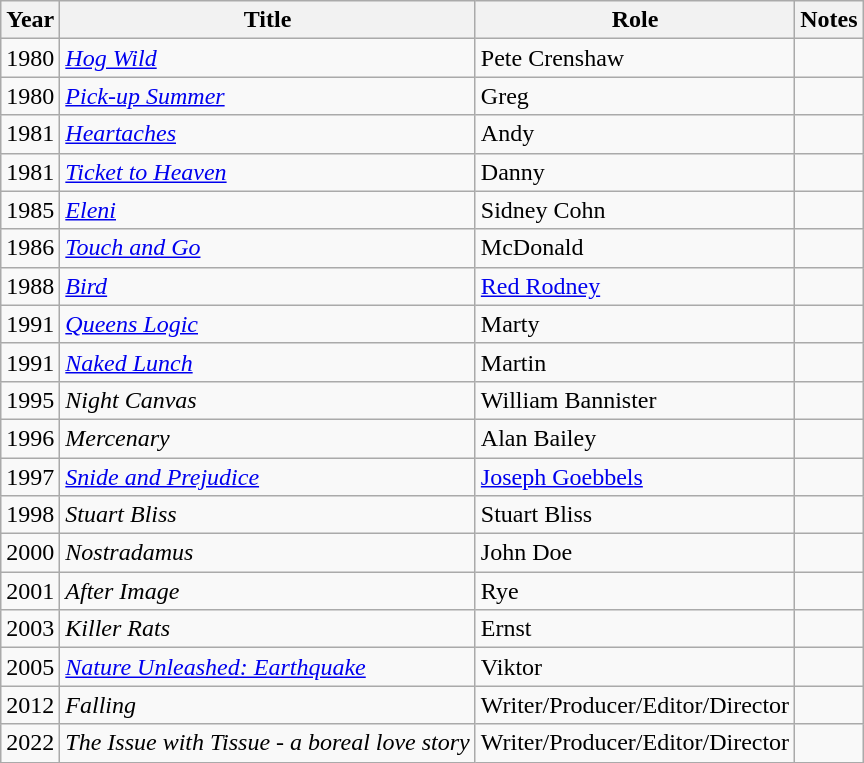<table class="wikitable sortable">
<tr>
<th>Year</th>
<th>Title</th>
<th>Role</th>
<th class="unsortable">Notes</th>
</tr>
<tr>
<td>1980</td>
<td><a href='#'><em>Hog Wild</em></a></td>
<td>Pete Crenshaw</td>
<td></td>
</tr>
<tr>
<td>1980</td>
<td><em><a href='#'>Pick-up Summer</a></em></td>
<td>Greg</td>
<td></td>
</tr>
<tr>
<td>1981</td>
<td><a href='#'><em>Heartaches</em></a></td>
<td>Andy</td>
<td></td>
</tr>
<tr>
<td>1981</td>
<td><em><a href='#'>Ticket to Heaven</a></em></td>
<td>Danny</td>
<td></td>
</tr>
<tr>
<td>1985</td>
<td><a href='#'><em>Eleni</em></a></td>
<td>Sidney Cohn</td>
<td></td>
</tr>
<tr>
<td>1986</td>
<td><a href='#'><em>Touch and Go</em></a></td>
<td>McDonald</td>
<td></td>
</tr>
<tr>
<td>1988</td>
<td><a href='#'><em>Bird</em></a></td>
<td><a href='#'>Red Rodney</a></td>
<td></td>
</tr>
<tr>
<td>1991</td>
<td><em><a href='#'>Queens Logic</a></em></td>
<td>Marty</td>
<td></td>
</tr>
<tr>
<td>1991</td>
<td><a href='#'><em>Naked Lunch</em></a></td>
<td>Martin</td>
<td></td>
</tr>
<tr>
<td>1995</td>
<td><em>Night Canvas</em></td>
<td>William Bannister</td>
<td></td>
</tr>
<tr>
<td>1996</td>
<td><em>Mercenary</em></td>
<td>Alan Bailey</td>
<td></td>
</tr>
<tr>
<td>1997</td>
<td><em><a href='#'>Snide and Prejudice</a></em></td>
<td><a href='#'>Joseph Goebbels</a></td>
<td></td>
</tr>
<tr>
<td>1998</td>
<td><em>Stuart Bliss</em></td>
<td>Stuart Bliss</td>
<td></td>
</tr>
<tr>
<td>2000</td>
<td><em>Nostradamus</em></td>
<td>John Doe</td>
<td></td>
</tr>
<tr>
<td>2001</td>
<td><em>After Image</em></td>
<td>Rye</td>
<td></td>
</tr>
<tr>
<td>2003</td>
<td><em>Killer Rats</em></td>
<td>Ernst</td>
<td></td>
</tr>
<tr>
<td>2005</td>
<td><em><a href='#'>Nature Unleashed: Earthquake</a></em></td>
<td>Viktor</td>
<td></td>
</tr>
<tr>
<td>2012</td>
<td><em>Falling</em></td>
<td>Writer/Producer/Editor/Director</td>
<td></td>
</tr>
<tr>
<td>2022</td>
<td data-sort-value="Issue with Tissue - a boreal love story, The"><em>The Issue with Tissue - a boreal love story</em></td>
<td>Writer/Producer/Editor/Director</td>
<td></td>
</tr>
</table>
